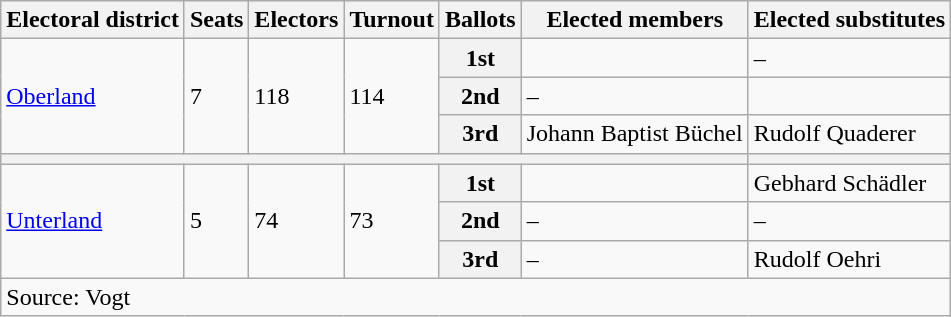<table class="wikitable">
<tr>
<th>Electoral district</th>
<th>Seats</th>
<th>Electors</th>
<th>Turnout</th>
<th>Ballots</th>
<th>Elected members</th>
<th>Elected substitutes</th>
</tr>
<tr>
<td rowspan="3"><a href='#'>Oberland</a></td>
<td rowspan="3">7</td>
<td rowspan="3">118</td>
<td rowspan="3">114</td>
<th>1st</th>
<td style="text-align: right;"></td>
<td>–</td>
</tr>
<tr>
<th>2nd</th>
<td>–</td>
<td></td>
</tr>
<tr>
<th>3rd</th>
<td>Johann Baptist Büchel</td>
<td>Rudolf Quaderer</td>
</tr>
<tr>
<th colspan="6"></th>
<th></th>
</tr>
<tr>
<td rowspan="3"><a href='#'>Unterland</a></td>
<td rowspan="3">5</td>
<td rowspan="3">74</td>
<td rowspan="3">73</td>
<th>1st</th>
<td></td>
<td>Gebhard Schädler</td>
</tr>
<tr>
<th>2nd</th>
<td>–</td>
<td>–</td>
</tr>
<tr>
<th>3rd</th>
<td>–</td>
<td>Rudolf Oehri</td>
</tr>
<tr>
<td colspan="7">Source: Vogt</td>
</tr>
</table>
